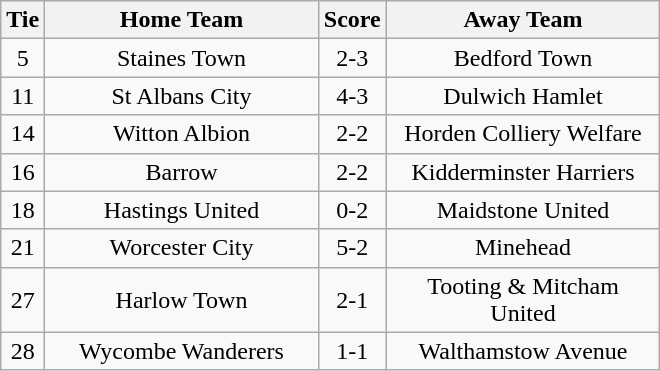<table class="wikitable" style="text-align:center;">
<tr>
<th width=20>Tie</th>
<th width=175>Home Team</th>
<th width=20>Score</th>
<th width=175>Away Team</th>
</tr>
<tr>
<td>5</td>
<td>Staines Town</td>
<td>2-3</td>
<td>Bedford Town</td>
</tr>
<tr>
<td>11</td>
<td>St Albans City</td>
<td>4-3</td>
<td>Dulwich Hamlet</td>
</tr>
<tr>
<td>14</td>
<td>Witton Albion</td>
<td>2-2</td>
<td>Horden Colliery Welfare</td>
</tr>
<tr>
<td>16</td>
<td>Barrow</td>
<td>2-2</td>
<td>Kidderminster Harriers</td>
</tr>
<tr>
<td>18</td>
<td>Hastings United</td>
<td>0-2</td>
<td>Maidstone United</td>
</tr>
<tr>
<td>21</td>
<td>Worcester City</td>
<td>5-2</td>
<td>Minehead</td>
</tr>
<tr>
<td>27</td>
<td>Harlow Town</td>
<td>2-1</td>
<td>Tooting & Mitcham United</td>
</tr>
<tr>
<td>28</td>
<td>Wycombe Wanderers</td>
<td>1-1</td>
<td>Walthamstow Avenue</td>
</tr>
</table>
